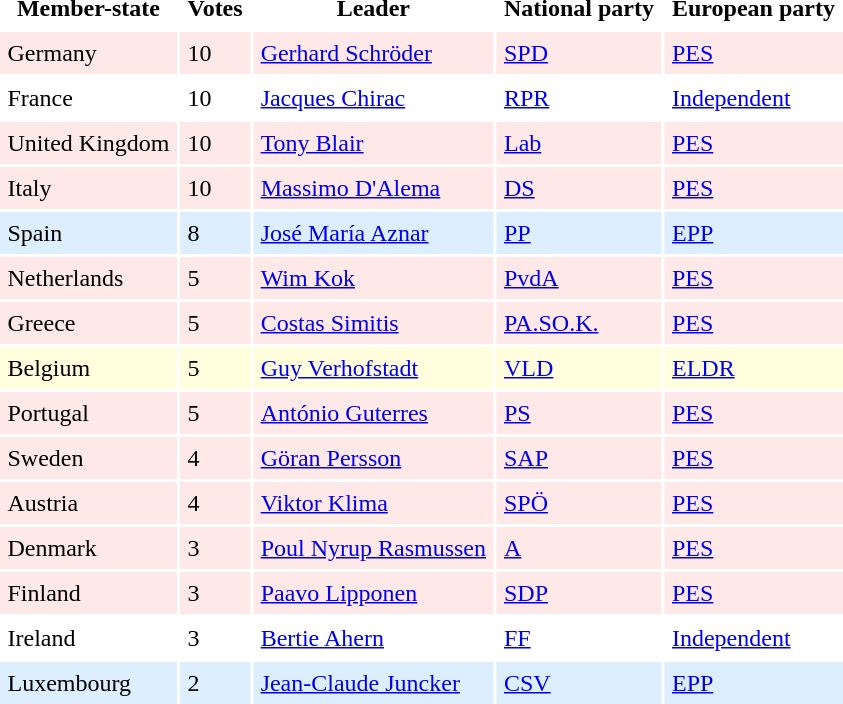<table border=0 cellpadding=5 cellspacing=2>
<tr ----bgcolor=lightgrey>
<th>Member-state</th>
<th>Votes</th>
<th>Leader</th>
<th>National party</th>
<th>European party</th>
</tr>
<tr ---- bgcolor=#FFE8E8>
<td>Germany</td>
<td>10</td>
<td><a href='#'>Gerhard Schröder</a></td>
<td><a href='#'>SPD</a></td>
<td><a href='#'>PES</a></td>
</tr>
<tr ----bgcolor=lightgrey>
<td>France</td>
<td>10</td>
<td><a href='#'>Jacques Chirac</a></td>
<td><a href='#'>RPR</a></td>
<td><a href='#'>Independent</a></td>
</tr>
<tr ---- bgcolor=#FFE8E8>
<td>United Kingdom</td>
<td>10</td>
<td><a href='#'>Tony Blair</a></td>
<td><a href='#'>Lab</a></td>
<td><a href='#'>PES</a></td>
</tr>
<tr ---- bgcolor=#FFE8E8>
<td>Italy</td>
<td>10</td>
<td><a href='#'>Massimo D'Alema</a></td>
<td><a href='#'>DS</a></td>
<td><a href='#'>PES</a></td>
</tr>
<tr ---- bgcolor=#DDEEFF>
<td>Spain</td>
<td>8</td>
<td><a href='#'>José María Aznar</a></td>
<td><a href='#'>PP</a></td>
<td><a href='#'>EPP</a></td>
</tr>
<tr ---- bgcolor=#FFE8E8>
<td>Netherlands</td>
<td>5</td>
<td><a href='#'>Wim Kok</a></td>
<td><a href='#'>PvdA</a></td>
<td><a href='#'>PES</a></td>
</tr>
<tr ---- bgcolor=#FFE8E8>
<td>Greece</td>
<td>5</td>
<td><a href='#'>Costas Simitis</a></td>
<td><a href='#'>PA.SO.K.</a></td>
<td><a href='#'>PES</a></td>
</tr>
<tr ---- bgcolor=#FFFFDD>
<td>Belgium</td>
<td>5</td>
<td><a href='#'>Guy Verhofstadt</a></td>
<td><a href='#'>VLD</a></td>
<td><a href='#'>ELDR</a></td>
</tr>
<tr ---- bgcolor=#FFE8E8>
<td>Portugal</td>
<td>5</td>
<td><a href='#'>António Guterres</a></td>
<td><a href='#'>PS</a></td>
<td><a href='#'>PES</a></td>
</tr>
<tr ---- bgcolor=#FFE8E8>
<td>Sweden</td>
<td>4</td>
<td><a href='#'>Göran Persson</a></td>
<td><a href='#'>SAP</a></td>
<td><a href='#'>PES</a></td>
</tr>
<tr ---- bgcolor=#FFE8E8>
<td>Austria</td>
<td>4</td>
<td><a href='#'>Viktor Klima</a></td>
<td><a href='#'>SPÖ</a></td>
<td><a href='#'>PES</a></td>
</tr>
<tr ---- bgcolor=#FFE8E8>
<td>Denmark</td>
<td>3</td>
<td><a href='#'>Poul Nyrup Rasmussen</a></td>
<td><a href='#'>A</a></td>
<td><a href='#'>PES</a></td>
</tr>
<tr ---- bgcolor=#FFE8E8>
<td>Finland</td>
<td>3</td>
<td><a href='#'>Paavo Lipponen</a></td>
<td><a href='#'>SDP</a></td>
<td><a href='#'>PES</a></td>
</tr>
<tr ----bgcolor=lightgrey>
<td>Ireland</td>
<td>3</td>
<td><a href='#'>Bertie Ahern</a></td>
<td><a href='#'>FF</a></td>
<td><a href='#'>Independent</a></td>
</tr>
<tr ---- bgcolor=#DDEEFF>
<td>Luxembourg</td>
<td>2</td>
<td><a href='#'>Jean-Claude Juncker</a></td>
<td><a href='#'>CSV</a></td>
<td><a href='#'>EPP</a></td>
</tr>
</table>
